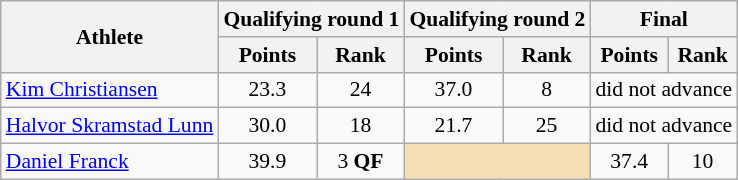<table class="wikitable" style="font-size:90%">
<tr>
<th rowspan="2">Athlete</th>
<th colspan="2">Qualifying round 1</th>
<th colspan="2">Qualifying round 2</th>
<th colspan="2">Final</th>
</tr>
<tr>
<th>Points</th>
<th>Rank</th>
<th>Points</th>
<th>Rank</th>
<th>Points</th>
<th>Rank</th>
</tr>
<tr>
<td><a href='#'>Kim Christiansen</a></td>
<td align="center">23.3</td>
<td align="center">24</td>
<td align="center">37.0</td>
<td align="center">8</td>
<td colspan="2">did not advance</td>
</tr>
<tr>
<td><a href='#'>Halvor Skramstad Lunn</a></td>
<td align="center">30.0</td>
<td align="center">18</td>
<td align="center">21.7</td>
<td align="center">25</td>
<td colspan="2">did not advance</td>
</tr>
<tr>
<td><a href='#'>Daniel Franck</a></td>
<td align="center">39.9</td>
<td align="center">3 <strong>QF</strong></td>
<td colspan="2" bgcolor="wheat"></td>
<td align="center">37.4</td>
<td align="center">10</td>
</tr>
</table>
